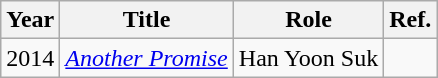<table class="wikitable">
<tr>
<th>Year</th>
<th>Title</th>
<th>Role</th>
<th>Ref.</th>
</tr>
<tr>
<td>2014</td>
<td><em><a href='#'>Another Promise</a></em></td>
<td>Han Yoon Suk</td>
<td></td>
</tr>
</table>
